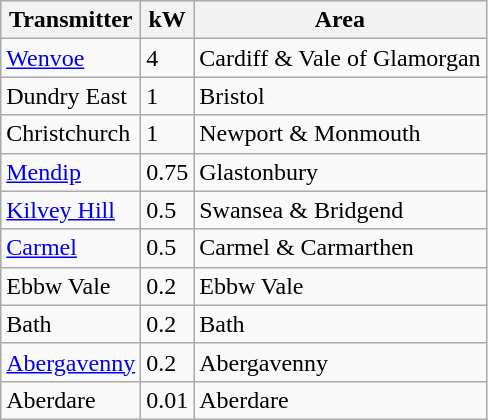<table class="wikitable sortable">
<tr>
<th>Transmitter</th>
<th>kW</th>
<th>Area</th>
</tr>
<tr>
<td><a href='#'>Wenvoe</a></td>
<td>4</td>
<td>Cardiff & Vale of Glamorgan</td>
</tr>
<tr>
<td>Dundry East</td>
<td>1</td>
<td>Bristol</td>
</tr>
<tr>
<td>Christchurch</td>
<td>1</td>
<td>Newport & Monmouth</td>
</tr>
<tr>
<td><a href='#'>Mendip</a></td>
<td>0.75</td>
<td>Glastonbury</td>
</tr>
<tr>
<td><a href='#'>Kilvey Hill</a></td>
<td>0.5</td>
<td>Swansea & Bridgend</td>
</tr>
<tr>
<td><a href='#'>Carmel</a></td>
<td>0.5</td>
<td>Carmel & Carmarthen</td>
</tr>
<tr>
<td>Ebbw Vale</td>
<td>0.2</td>
<td>Ebbw Vale</td>
</tr>
<tr>
<td>Bath</td>
<td>0.2</td>
<td>Bath</td>
</tr>
<tr>
<td><a href='#'>Abergavenny</a></td>
<td>0.2</td>
<td>Abergavenny</td>
</tr>
<tr>
<td>Aberdare</td>
<td>0.01</td>
<td>Aberdare</td>
</tr>
</table>
